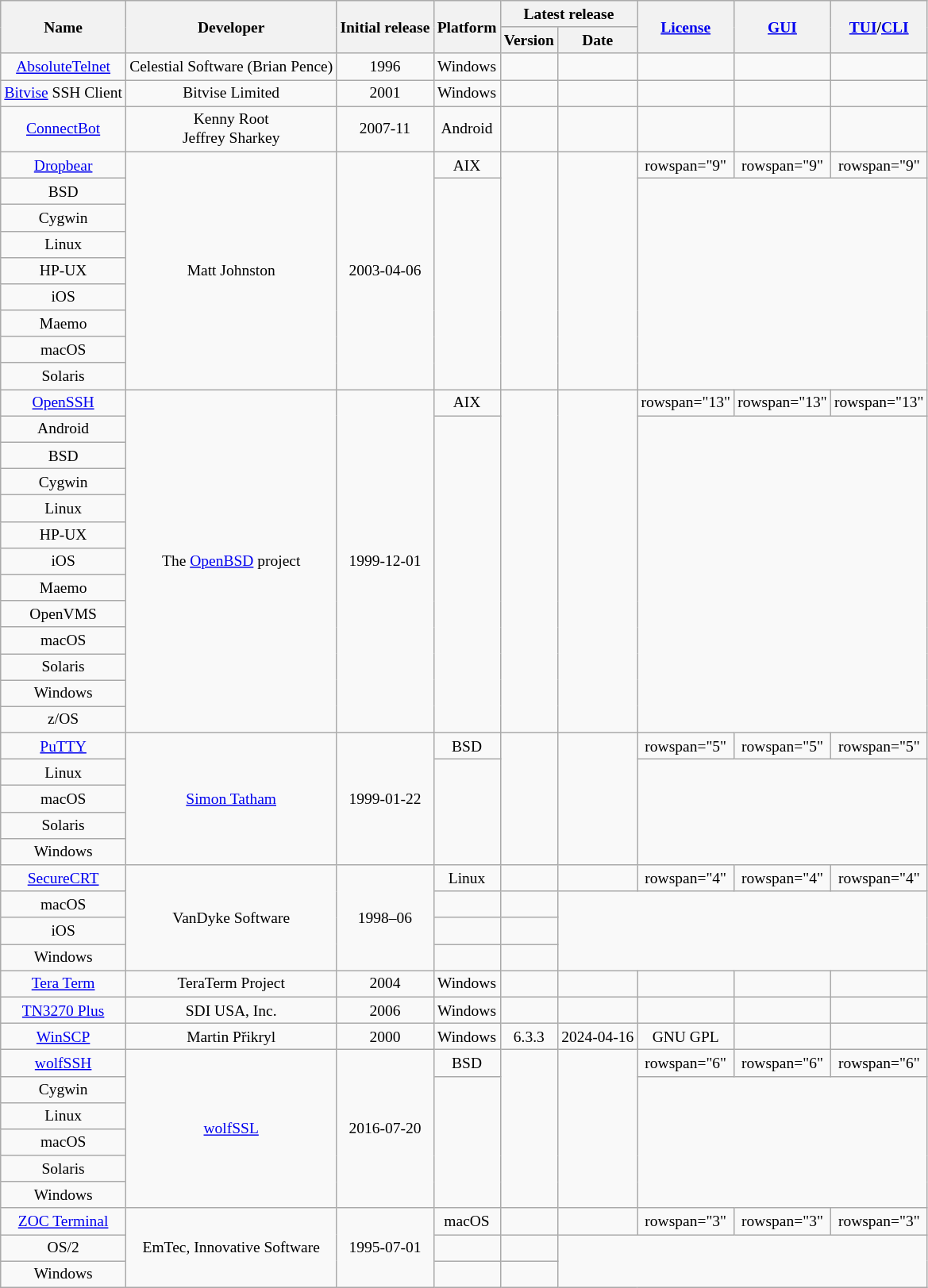<table class="wikitable sortable" style="font-size: small; text-align: center; width: auto;">
<tr>
<th rowspan="2">Name</th>
<th rowspan="2">Developer</th>
<th rowspan="2">Initial release</th>
<th rowspan="2">Platform</th>
<th colspan="2">Latest release</th>
<th rowspan="2"><a href='#'>License</a></th>
<th rowspan="2"><a href='#'>GUI</a></th>
<th rowspan="2"><a href='#'>TUI</a>/<a href='#'>CLI</a></th>
</tr>
<tr>
<th>Version </th>
<th>Date </th>
</tr>
<tr>
<td><a href='#'>AbsoluteTelnet</a></td>
<td>Celestial Software (Brian Pence)</td>
<td>1996</td>
<td>Windows</td>
<td></td>
<td></td>
<td></td>
<td></td>
<td></td>
</tr>
<tr>
<td><a href='#'>Bitvise</a> SSH Client</td>
<td>Bitvise Limited</td>
<td>2001</td>
<td>Windows</td>
<td></td>
<td></td>
<td></td>
<td></td>
<td></td>
</tr>
<tr>
<td><a href='#'>ConnectBot</a></td>
<td>Kenny Root<br>Jeffrey Sharkey</td>
<td>2007-11</td>
<td>Android</td>
<td></td>
<td></td>
<td></td>
<td></td>
<td></td>
</tr>
<tr>
<td><a href='#'>Dropbear</a></td>
<td rowspan="9">Matt Johnston</td>
<td rowspan="9">2003-04-06</td>
<td>AIX</td>
<td rowspan="9"></td>
<td rowspan="9"></td>
<td>rowspan="9" </td>
<td>rowspan="9" </td>
<td>rowspan="9" </td>
</tr>
<tr>
<td>BSD</td>
</tr>
<tr>
<td>Cygwin</td>
</tr>
<tr>
<td>Linux</td>
</tr>
<tr>
<td>HP-UX</td>
</tr>
<tr>
<td>iOS</td>
</tr>
<tr>
<td>Maemo</td>
</tr>
<tr>
<td>macOS</td>
</tr>
<tr>
<td>Solaris</td>
</tr>
<tr>
<td><a href='#'>OpenSSH</a></td>
<td rowspan="13">The <a href='#'>OpenBSD</a> project</td>
<td rowspan="13">1999-12-01</td>
<td>AIX</td>
<td rowspan="13"></td>
<td rowspan="13"></td>
<td>rowspan="13" </td>
<td>rowspan="13" </td>
<td>rowspan="13" </td>
</tr>
<tr>
<td>Android</td>
</tr>
<tr>
<td>BSD</td>
</tr>
<tr>
<td>Cygwin</td>
</tr>
<tr>
<td>Linux</td>
</tr>
<tr>
<td>HP-UX</td>
</tr>
<tr>
<td>iOS</td>
</tr>
<tr>
<td>Maemo</td>
</tr>
<tr>
<td>OpenVMS</td>
</tr>
<tr>
<td>macOS</td>
</tr>
<tr>
<td>Solaris</td>
</tr>
<tr>
<td>Windows</td>
</tr>
<tr>
<td>z/OS</td>
</tr>
<tr>
<td><a href='#'>PuTTY</a></td>
<td rowspan="5"><a href='#'>Simon Tatham</a></td>
<td rowspan="5">1999-01-22</td>
<td>BSD</td>
<td rowspan="5"></td>
<td rowspan="5"></td>
<td>rowspan="5" </td>
<td>rowspan="5" </td>
<td>rowspan="5" </td>
</tr>
<tr>
<td>Linux</td>
</tr>
<tr>
<td>macOS</td>
</tr>
<tr>
<td>Solaris</td>
</tr>
<tr>
<td>Windows</td>
</tr>
<tr>
<td><a href='#'>SecureCRT</a></td>
<td rowspan="4">VanDyke Software</td>
<td rowspan="4">1998–06</td>
<td>Linux</td>
<td></td>
<td></td>
<td>rowspan="4" </td>
<td>rowspan="4" </td>
<td>rowspan="4" </td>
</tr>
<tr>
<td>macOS</td>
<td></td>
<td></td>
</tr>
<tr>
<td>iOS</td>
<td></td>
<td></td>
</tr>
<tr>
<td>Windows</td>
<td></td>
<td></td>
</tr>
<tr>
<td><a href='#'>Tera Term</a></td>
<td>TeraTerm Project</td>
<td>2004</td>
<td>Windows</td>
<td></td>
<td></td>
<td></td>
<td></td>
<td></td>
</tr>
<tr>
<td><a href='#'>TN3270 Plus</a></td>
<td>SDI USA, Inc.</td>
<td>2006</td>
<td>Windows</td>
<td></td>
<td></td>
<td></td>
<td></td>
<td></td>
</tr>
<tr>
<td><a href='#'>WinSCP</a></td>
<td>Martin Přikryl</td>
<td>2000</td>
<td>Windows</td>
<td>6.3.3</td>
<td>2024-04-16</td>
<td>GNU GPL</td>
<td></td>
<td></td>
</tr>
<tr>
<td><a href='#'>wolfSSH</a></td>
<td rowspan="6"><a href='#'>wolfSSL</a></td>
<td rowspan="6">2016-07-20</td>
<td>BSD</td>
<td rowspan="6"></td>
<td rowspan="6"></td>
<td>rowspan="6" </td>
<td>rowspan="6" </td>
<td>rowspan="6" </td>
</tr>
<tr>
<td>Cygwin</td>
</tr>
<tr>
<td>Linux</td>
</tr>
<tr>
<td>macOS</td>
</tr>
<tr>
<td>Solaris</td>
</tr>
<tr>
<td>Windows</td>
</tr>
<tr>
<td><a href='#'>ZOC Terminal</a></td>
<td rowspan="3">EmTec, Innovative Software</td>
<td rowspan="3">1995-07-01</td>
<td>macOS</td>
<td></td>
<td></td>
<td>rowspan="3" </td>
<td>rowspan="3" </td>
<td>rowspan="3" </td>
</tr>
<tr>
<td>OS/2</td>
<td></td>
<td></td>
</tr>
<tr>
<td>Windows</td>
<td></td>
<td></td>
</tr>
</table>
